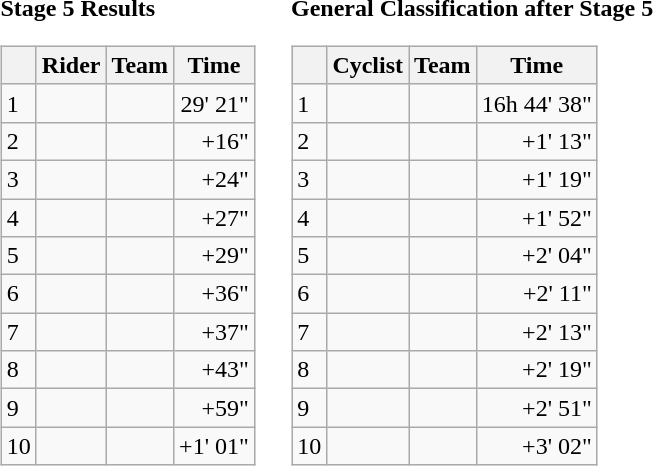<table>
<tr>
<td><strong>Stage 5 Results</strong><br><table class="wikitable">
<tr>
<th></th>
<th>Rider</th>
<th>Team</th>
<th>Time</th>
</tr>
<tr>
<td>1</td>
<td> </td>
<td></td>
<td align="right">29' 21"</td>
</tr>
<tr>
<td>2</td>
<td></td>
<td></td>
<td align="right">+16"</td>
</tr>
<tr>
<td>3</td>
<td></td>
<td></td>
<td align="right">+24"</td>
</tr>
<tr>
<td>4</td>
<td></td>
<td></td>
<td align="right">+27"</td>
</tr>
<tr>
<td>5</td>
<td> </td>
<td></td>
<td align="right">+29"</td>
</tr>
<tr>
<td>6</td>
<td></td>
<td></td>
<td align="right">+36"</td>
</tr>
<tr>
<td>7</td>
<td></td>
<td></td>
<td align="right">+37"</td>
</tr>
<tr>
<td>8</td>
<td></td>
<td></td>
<td align="right">+43"</td>
</tr>
<tr>
<td>9</td>
<td></td>
<td></td>
<td align="right">+59"</td>
</tr>
<tr>
<td>10</td>
<td></td>
<td></td>
<td align="right">+1' 01"</td>
</tr>
</table>
</td>
<td></td>
<td><strong>General Classification after Stage 5</strong><br><table class="wikitable">
<tr>
<th></th>
<th>Cyclist</th>
<th>Team</th>
<th>Time</th>
</tr>
<tr>
<td>1</td>
<td>  </td>
<td></td>
<td align="right">16h 44' 38"</td>
</tr>
<tr>
<td>2</td>
<td> </td>
<td></td>
<td align="right">+1' 13"</td>
</tr>
<tr>
<td>3</td>
<td></td>
<td></td>
<td align="right">+1' 19"</td>
</tr>
<tr>
<td>4</td>
<td></td>
<td></td>
<td align="right">+1' 52"</td>
</tr>
<tr>
<td>5</td>
<td></td>
<td></td>
<td align="right">+2' 04"</td>
</tr>
<tr>
<td>6</td>
<td></td>
<td></td>
<td align="right">+2' 11"</td>
</tr>
<tr>
<td>7</td>
<td></td>
<td></td>
<td align="right">+2' 13"</td>
</tr>
<tr>
<td>8</td>
<td></td>
<td></td>
<td align="right">+2' 19"</td>
</tr>
<tr>
<td>9</td>
<td></td>
<td></td>
<td align="right">+2' 51"</td>
</tr>
<tr>
<td>10</td>
<td></td>
<td></td>
<td align="right">+3' 02"</td>
</tr>
</table>
</td>
</tr>
</table>
